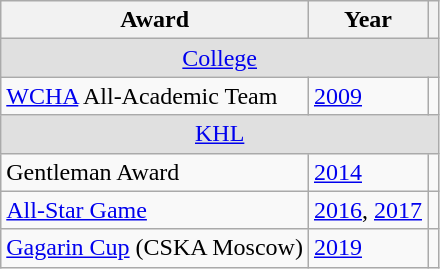<table class="wikitable">
<tr>
<th>Award</th>
<th>Year</th>
<th></th>
</tr>
<tr ALIGN="center" bgcolor="#e0e0e0">
<td colspan="3"><a href='#'>College</a></td>
</tr>
<tr>
<td><a href='#'>WCHA</a> All-Academic Team</td>
<td><a href='#'>2009</a></td>
<td></td>
</tr>
<tr ALIGN="center" bgcolor="#e0e0e0">
<td colspan="3"><a href='#'>KHL</a></td>
</tr>
<tr>
<td>Gentleman Award</td>
<td><a href='#'>2014</a></td>
<td></td>
</tr>
<tr>
<td><a href='#'>All-Star Game</a></td>
<td><a href='#'>2016</a>, <a href='#'>2017</a></td>
<td></td>
</tr>
<tr>
<td><a href='#'>Gagarin Cup</a> (CSKA Moscow)</td>
<td><a href='#'>2019</a></td>
<td></td>
</tr>
</table>
